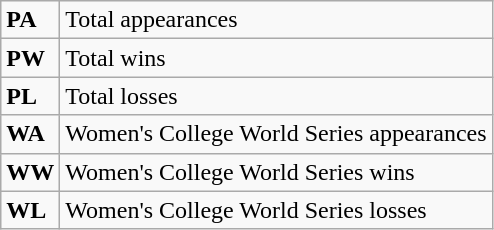<table class="wikitable">
<tr>
<td><strong>PA</strong></td>
<td>Total appearances</td>
</tr>
<tr>
<td><strong>PW</strong></td>
<td>Total wins</td>
</tr>
<tr>
<td><strong>PL</strong></td>
<td>Total losses</td>
</tr>
<tr>
<td><strong>WA</strong></td>
<td>Women's College World Series appearances</td>
</tr>
<tr>
<td><strong>WW</strong></td>
<td>Women's College World Series wins</td>
</tr>
<tr>
<td><strong>WL</strong></td>
<td>Women's College World Series losses</td>
</tr>
</table>
